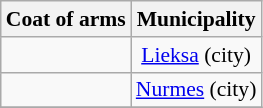<table class="wikitable" style="font-size: 90%; text-align: center; line-height: normal; margin-left: 30px;">
<tr>
<th>Coat of arms</th>
<th>Municipality</th>
</tr>
<tr>
<td align=left></td>
<td><a href='#'>Lieksa</a> (city)</td>
</tr>
<tr>
<td align=left></td>
<td><a href='#'>Nurmes</a> (city)</td>
</tr>
<tr>
</tr>
</table>
